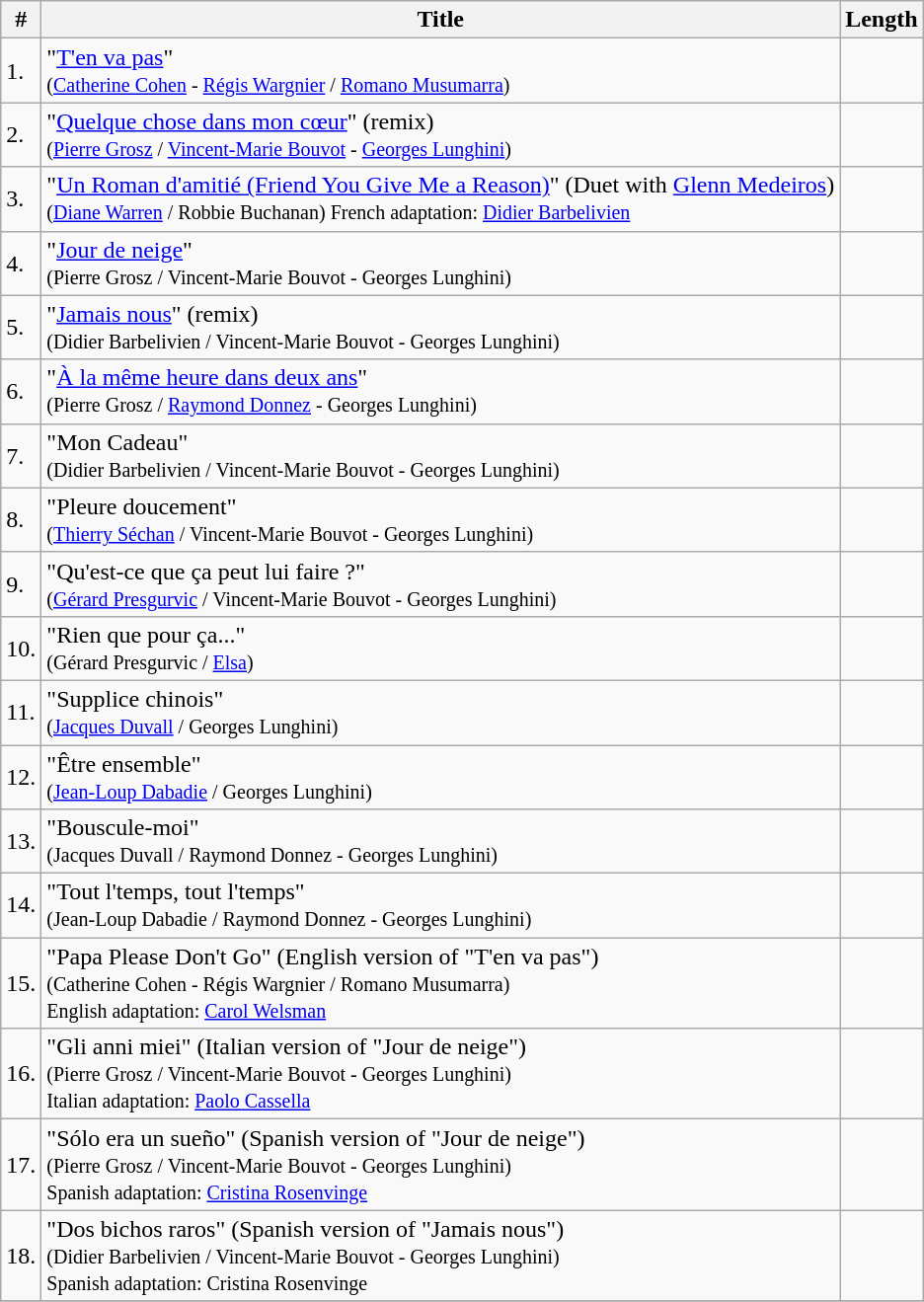<table class="wikitable" size=80%>
<tr>
<th>#</th>
<th>Title</th>
<th>Length</th>
</tr>
<tr>
<td>1.</td>
<td>"<a href='#'>T'en va pas</a>" <br><small>(<a href='#'>Catherine Cohen</a> - <a href='#'>Régis Wargnier</a> / <a href='#'>Romano Musumarra</a>)</small></td>
<td></td>
</tr>
<tr>
<td>2.</td>
<td>"<a href='#'>Quelque chose dans mon cœur</a>" (remix) <br><small>(<a href='#'>Pierre Grosz</a> / <a href='#'>Vincent-Marie Bouvot</a> - <a href='#'>Georges Lunghini</a>)</small></td>
<td></td>
</tr>
<tr>
<td>3.</td>
<td>"<a href='#'>Un Roman d'amitié (Friend You Give Me a Reason)</a>" (Duet with <a href='#'>Glenn Medeiros</a>) <br><small>(<a href='#'>Diane Warren</a> / Robbie Buchanan) French adaptation: <a href='#'>Didier Barbelivien</a></small></td>
<td></td>
</tr>
<tr>
<td>4.</td>
<td>"<a href='#'>Jour de neige</a>" <br><small>(Pierre Grosz / Vincent-Marie Bouvot - Georges Lunghini)</small></td>
<td></td>
</tr>
<tr>
<td>5.</td>
<td>"<a href='#'>Jamais nous</a>" (remix) <br><small>(Didier Barbelivien / Vincent-Marie Bouvot - Georges Lunghini)</small></td>
<td></td>
</tr>
<tr>
<td>6.</td>
<td>"<a href='#'>À la même heure dans deux ans</a>" <br><small>(Pierre Grosz / <a href='#'>Raymond Donnez</a> - Georges Lunghini)</small></td>
<td></td>
</tr>
<tr>
<td>7.</td>
<td>"Mon Cadeau" <br><small>(Didier Barbelivien / Vincent-Marie Bouvot - Georges Lunghini)</small></td>
<td></td>
</tr>
<tr>
<td>8.</td>
<td>"Pleure doucement" <br><small>(<a href='#'>Thierry Séchan</a> / Vincent-Marie Bouvot - Georges Lunghini)</small></td>
<td></td>
</tr>
<tr>
<td>9.</td>
<td>"Qu'est-ce que ça peut lui faire ?" <br><small>(<a href='#'>Gérard Presgurvic</a> / Vincent-Marie Bouvot - Georges Lunghini)</small></td>
<td></td>
</tr>
<tr>
<td>10.</td>
<td>"Rien que pour ça..." <br><small>(Gérard Presgurvic / <a href='#'>Elsa</a>)</small></td>
<td></td>
</tr>
<tr>
<td>11.</td>
<td>"Supplice chinois" <br><small>(<a href='#'>Jacques Duvall</a> / Georges Lunghini)</small></td>
<td></td>
</tr>
<tr>
<td>12.</td>
<td>"Être ensemble" <br><small>(<a href='#'>Jean-Loup Dabadie</a> / Georges Lunghini)</small></td>
<td></td>
</tr>
<tr>
<td>13.</td>
<td>"Bouscule-moi" <br><small>(Jacques Duvall / Raymond Donnez - Georges Lunghini)</small></td>
<td></td>
</tr>
<tr>
<td>14.</td>
<td>"Tout l'temps, tout l'temps" <br><small>(Jean-Loup Dabadie / Raymond Donnez - Georges Lunghini)</small></td>
<td></td>
</tr>
<tr>
<td>15.</td>
<td>"Papa Please Don't Go" (English version of "T'en va pas") <br><small>(Catherine Cohen - Régis Wargnier / Romano Musumarra)<br>English adaptation: <a href='#'>Carol Welsman</a></small></td>
<td></td>
</tr>
<tr>
<td>16.</td>
<td>"Gli anni miei" (Italian version of "Jour de neige") <br><small>(Pierre Grosz / Vincent-Marie Bouvot - Georges Lunghini)<br>Italian adaptation: <a href='#'>Paolo Cassella</a></small></td>
<td></td>
</tr>
<tr>
<td>17.</td>
<td>"Sólo era un sueño" (Spanish version of "Jour de neige") <br><small>(Pierre Grosz / Vincent-Marie Bouvot - Georges Lunghini)<br>Spanish adaptation: <a href='#'>Cristina Rosenvinge</a></small></td>
<td></td>
</tr>
<tr>
<td>18.</td>
<td>"Dos bichos raros" (Spanish version of "Jamais nous") <br><small>(Didier Barbelivien / Vincent-Marie Bouvot - Georges Lunghini)<br>Spanish adaptation: Cristina Rosenvinge </small></td>
<td></td>
</tr>
<tr>
</tr>
</table>
